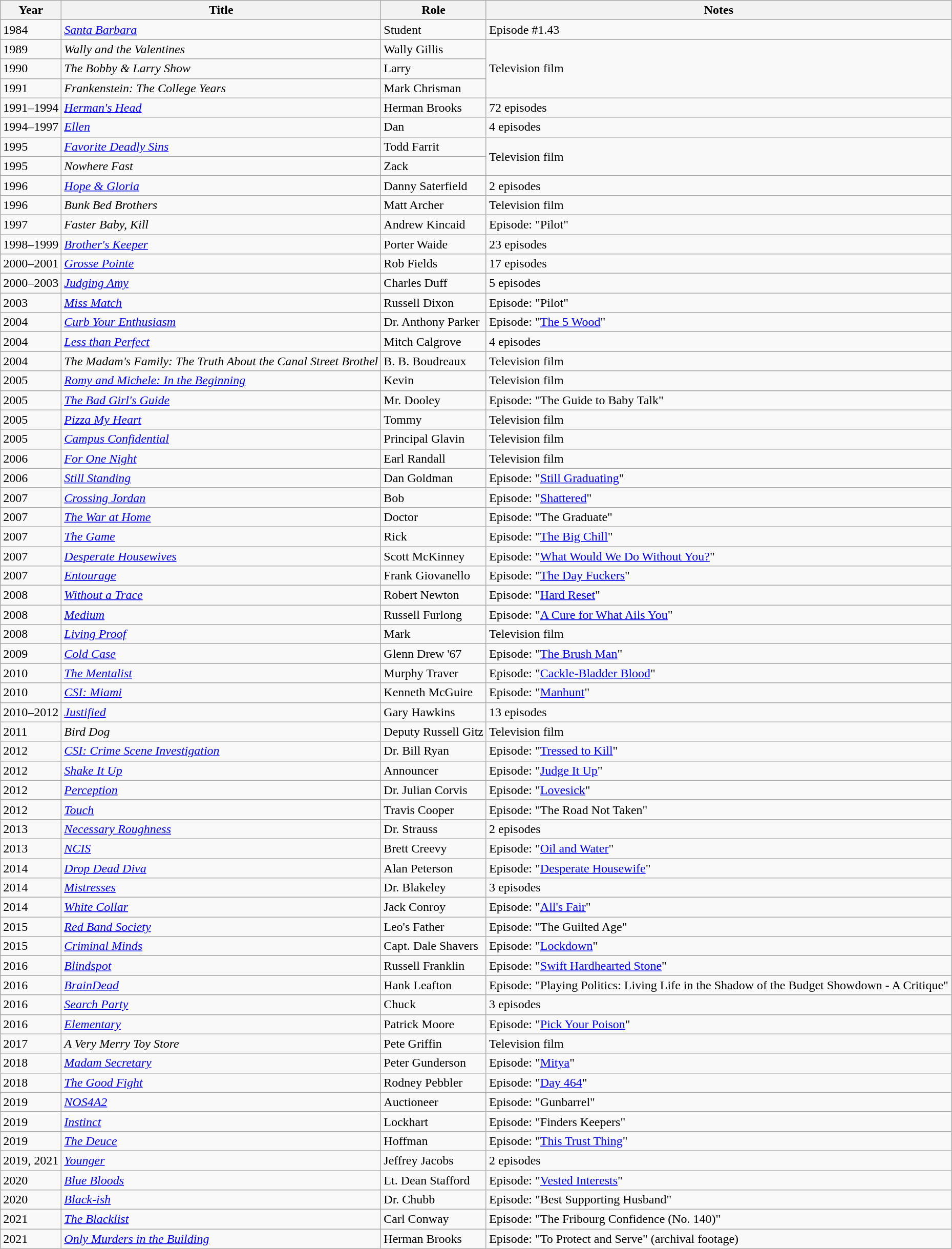<table class="wikitable sortable">
<tr>
<th>Year</th>
<th>Title</th>
<th>Role</th>
<th>Notes</th>
</tr>
<tr>
<td>1984</td>
<td><a href='#'><em>Santa Barbara</em></a></td>
<td>Student</td>
<td>Episode #1.43</td>
</tr>
<tr>
<td>1989</td>
<td><em>Wally and the Valentines</em></td>
<td>Wally Gillis</td>
<td rowspan="3">Television film</td>
</tr>
<tr>
<td>1990</td>
<td><em>The Bobby & Larry Show</em></td>
<td>Larry</td>
</tr>
<tr>
<td>1991</td>
<td><em>Frankenstein: The College Years</em></td>
<td>Mark Chrisman</td>
</tr>
<tr>
<td>1991–1994</td>
<td><em><a href='#'>Herman's Head</a></em></td>
<td>Herman Brooks</td>
<td>72 episodes</td>
</tr>
<tr>
<td>1994–1997</td>
<td><a href='#'><em>Ellen</em></a></td>
<td>Dan</td>
<td>4 episodes</td>
</tr>
<tr>
<td>1995</td>
<td><em><a href='#'>Favorite Deadly Sins</a></em></td>
<td>Todd Farrit</td>
<td rowspan="2">Television film</td>
</tr>
<tr>
<td>1995</td>
<td><em>Nowhere Fast</em></td>
<td>Zack</td>
</tr>
<tr>
<td>1996</td>
<td><em><a href='#'>Hope & Gloria</a></em></td>
<td>Danny Saterfield</td>
<td>2 episodes</td>
</tr>
<tr>
<td>1996</td>
<td><em>Bunk Bed Brothers</em></td>
<td>Matt Archer</td>
<td>Television film</td>
</tr>
<tr>
<td>1997</td>
<td><em>Faster Baby, Kill</em></td>
<td>Andrew Kincaid</td>
<td>Episode: "Pilot"</td>
</tr>
<tr>
<td>1998–1999</td>
<td><a href='#'><em>Brother's Keeper</em></a></td>
<td>Porter Waide</td>
<td>23 episodes</td>
</tr>
<tr>
<td>2000–2001</td>
<td><a href='#'><em>Grosse Pointe</em></a></td>
<td>Rob Fields</td>
<td>17 episodes</td>
</tr>
<tr>
<td>2000–2003</td>
<td><em><a href='#'>Judging Amy</a></em></td>
<td>Charles Duff</td>
<td>5 episodes</td>
</tr>
<tr>
<td>2003</td>
<td><em><a href='#'>Miss Match</a></em></td>
<td>Russell Dixon</td>
<td>Episode: "Pilot"</td>
</tr>
<tr>
<td>2004</td>
<td><em><a href='#'>Curb Your Enthusiasm</a></em></td>
<td>Dr. Anthony Parker</td>
<td>Episode: "<a href='#'>The 5 Wood</a>"</td>
</tr>
<tr>
<td>2004</td>
<td><em><a href='#'>Less than Perfect</a></em></td>
<td>Mitch Calgrove</td>
<td>4 episodes</td>
</tr>
<tr>
<td>2004</td>
<td><em>The Madam's Family: The Truth About the Canal Street Brothel</em></td>
<td>B. B. Boudreaux</td>
<td>Television film</td>
</tr>
<tr>
<td>2005</td>
<td><em><a href='#'>Romy and Michele: In the Beginning</a></em></td>
<td>Kevin</td>
<td>Television film</td>
</tr>
<tr>
<td>2005</td>
<td><em><a href='#'>The Bad Girl's Guide</a></em></td>
<td>Mr. Dooley</td>
<td>Episode: "The Guide to Baby Talk"</td>
</tr>
<tr>
<td>2005</td>
<td><a href='#'><em>Pizza My Heart</em></a></td>
<td>Tommy</td>
<td>Television film</td>
</tr>
<tr>
<td>2005</td>
<td><em><a href='#'>Campus Confidential</a></em></td>
<td>Principal Glavin</td>
<td>Television film</td>
</tr>
<tr>
<td>2006</td>
<td><em><a href='#'>For One Night</a></em></td>
<td>Earl Randall</td>
<td>Television film</td>
</tr>
<tr>
<td>2006</td>
<td><a href='#'><em>Still Standing</em></a></td>
<td>Dan Goldman</td>
<td>Episode: "<a href='#'>Still Graduating</a>"</td>
</tr>
<tr>
<td>2007</td>
<td><em><a href='#'>Crossing Jordan</a></em></td>
<td>Bob</td>
<td>Episode: "<a href='#'>Shattered</a>"</td>
</tr>
<tr>
<td>2007</td>
<td><a href='#'><em>The War at Home</em></a></td>
<td>Doctor</td>
<td>Episode: "The Graduate"</td>
</tr>
<tr>
<td>2007</td>
<td><a href='#'><em>The Game</em></a></td>
<td>Rick</td>
<td>Episode: "<a href='#'>The Big Chill</a>"</td>
</tr>
<tr>
<td>2007</td>
<td><em><a href='#'>Desperate Housewives</a></em></td>
<td>Scott McKinney</td>
<td>Episode: "<a href='#'>What Would We Do Without You?</a>"</td>
</tr>
<tr>
<td>2007</td>
<td><a href='#'><em>Entourage</em></a></td>
<td>Frank Giovanello</td>
<td>Episode: "<a href='#'>The Day Fuckers</a>"</td>
</tr>
<tr>
<td>2008</td>
<td><em><a href='#'>Without a Trace</a></em></td>
<td>Robert Newton</td>
<td>Episode: "<a href='#'>Hard Reset</a>"</td>
</tr>
<tr>
<td>2008</td>
<td><a href='#'><em>Medium</em></a></td>
<td>Russell Furlong</td>
<td>Episode: "<a href='#'>A Cure for What Ails You</a>"</td>
</tr>
<tr>
<td>2008</td>
<td><a href='#'><em>Living Proof</em></a></td>
<td>Mark</td>
<td>Television film</td>
</tr>
<tr>
<td>2009</td>
<td><em><a href='#'>Cold Case</a></em></td>
<td>Glenn Drew '67</td>
<td>Episode: "<a href='#'>The Brush Man</a>"</td>
</tr>
<tr>
<td>2010</td>
<td><em><a href='#'>The Mentalist</a></em></td>
<td>Murphy Traver</td>
<td>Episode: "<a href='#'>Cackle-Bladder Blood</a>"</td>
</tr>
<tr>
<td>2010</td>
<td><em><a href='#'>CSI: Miami</a></em></td>
<td>Kenneth McGuire</td>
<td>Episode: "<a href='#'>Manhunt</a>"</td>
</tr>
<tr>
<td>2010–2012</td>
<td><a href='#'><em>Justified</em></a></td>
<td>Gary Hawkins</td>
<td>13 episodes</td>
</tr>
<tr>
<td>2011</td>
<td><em>Bird Dog</em></td>
<td>Deputy Russell Gitz</td>
<td>Television film</td>
</tr>
<tr>
<td>2012</td>
<td><em><a href='#'>CSI: Crime Scene Investigation</a></em></td>
<td>Dr. Bill Ryan</td>
<td>Episode: "<a href='#'>Tressed to Kill</a>"</td>
</tr>
<tr>
<td>2012</td>
<td><a href='#'><em>Shake It Up</em></a></td>
<td>Announcer</td>
<td>Episode: "<a href='#'>Judge It Up</a>"</td>
</tr>
<tr>
<td>2012</td>
<td><a href='#'><em>Perception</em></a></td>
<td>Dr. Julian Corvis</td>
<td>Episode: "<a href='#'>Lovesick</a>"</td>
</tr>
<tr>
<td>2012</td>
<td><a href='#'><em>Touch</em></a></td>
<td>Travis Cooper</td>
<td>Episode: "The Road Not Taken"</td>
</tr>
<tr>
<td>2013</td>
<td><a href='#'><em>Necessary Roughness</em></a></td>
<td>Dr. Strauss</td>
<td>2 episodes</td>
</tr>
<tr>
<td>2013</td>
<td><a href='#'><em>NCIS</em></a></td>
<td>Brett Creevy</td>
<td>Episode: "<a href='#'>Oil and Water</a>"</td>
</tr>
<tr>
<td>2014</td>
<td><em><a href='#'>Drop Dead Diva</a></em></td>
<td>Alan Peterson</td>
<td>Episode: "<a href='#'>Desperate Housewife</a>"</td>
</tr>
<tr>
<td>2014</td>
<td><a href='#'><em>Mistresses</em></a></td>
<td>Dr. Blakeley</td>
<td>3 episodes</td>
</tr>
<tr>
<td>2014</td>
<td><a href='#'><em>White Collar</em></a></td>
<td>Jack Conroy</td>
<td>Episode: "<a href='#'>All's Fair</a>"</td>
</tr>
<tr>
<td>2015</td>
<td><em><a href='#'>Red Band Society</a></em></td>
<td>Leo's Father</td>
<td>Episode: "The Guilted Age"</td>
</tr>
<tr>
<td>2015</td>
<td><em><a href='#'>Criminal Minds</a></em></td>
<td>Capt. Dale Shavers</td>
<td>Episode: "<a href='#'>Lockdown</a>"</td>
</tr>
<tr>
<td>2016</td>
<td><a href='#'><em>Blindspot</em></a></td>
<td>Russell Franklin</td>
<td>Episode: "<a href='#'>Swift Hardhearted Stone</a>"</td>
</tr>
<tr>
<td>2016</td>
<td><em><a href='#'>BrainDead</a></em></td>
<td>Hank Leafton</td>
<td>Episode: "Playing Politics: Living Life in the Shadow of the Budget Showdown - A Critique"</td>
</tr>
<tr>
<td>2016</td>
<td><a href='#'><em>Search Party</em></a></td>
<td>Chuck</td>
<td>3 episodes</td>
</tr>
<tr>
<td>2016</td>
<td><a href='#'><em>Elementary</em></a></td>
<td>Patrick Moore</td>
<td>Episode: "<a href='#'>Pick Your Poison</a>"</td>
</tr>
<tr>
<td>2017</td>
<td><em>A Very Merry Toy Store</em></td>
<td>Pete Griffin</td>
<td>Television film</td>
</tr>
<tr>
<td>2018</td>
<td><a href='#'><em>Madam Secretary</em></a></td>
<td>Peter Gunderson</td>
<td>Episode: "<a href='#'>Mitya</a>"</td>
</tr>
<tr>
<td>2018</td>
<td><em><a href='#'>The Good Fight</a></em></td>
<td>Rodney Pebbler</td>
<td>Episode: "<a href='#'>Day 464</a>"</td>
</tr>
<tr>
<td>2019</td>
<td><a href='#'><em>NOS4A2</em></a></td>
<td>Auctioneer</td>
<td>Episode: "Gunbarrel"</td>
</tr>
<tr>
<td>2019</td>
<td><a href='#'><em>Instinct</em></a></td>
<td>Lockhart</td>
<td>Episode: "Finders Keepers"</td>
</tr>
<tr>
<td>2019</td>
<td><a href='#'><em>The Deuce</em></a></td>
<td>Hoffman</td>
<td>Episode: "<a href='#'>This Trust Thing</a>"</td>
</tr>
<tr>
<td>2019, 2021</td>
<td><a href='#'><em>Younger</em></a></td>
<td>Jeffrey Jacobs</td>
<td>2 episodes</td>
</tr>
<tr>
<td>2020</td>
<td><a href='#'><em>Blue Bloods</em></a></td>
<td>Lt. Dean Stafford</td>
<td>Episode: "<a href='#'>Vested Interests</a>"</td>
</tr>
<tr>
<td>2020</td>
<td><em><a href='#'>Black-ish</a></em></td>
<td>Dr. Chubb</td>
<td>Episode: "Best Supporting Husband"</td>
</tr>
<tr>
<td>2021</td>
<td><a href='#'><em>The Blacklist</em></a></td>
<td>Carl Conway</td>
<td>Episode: "The Fribourg Confidence (No. 140)"</td>
</tr>
<tr>
<td>2021</td>
<td><em><a href='#'>Only Murders in the Building</a></em></td>
<td>Herman Brooks</td>
<td>Episode: "To Protect and Serve" (archival footage)</td>
</tr>
</table>
